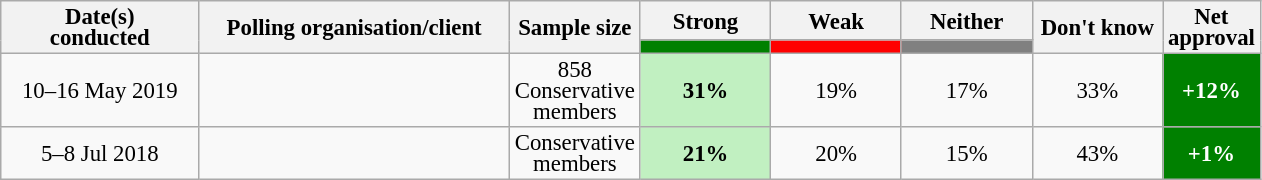<table class="wikitable collapsible sortable" style="text-align:center;font-size:95%;line-height:14px;">
<tr>
<th rowspan="2" style="width:125px;">Date(s)<br>conducted</th>
<th rowspan="2" style="width:200px;">Polling organisation/client</th>
<th rowspan="2" style="width:60px;">Sample size</th>
<th class="unsortable" style="width:80px;">Strong</th>
<th class="unsortable" style="width: 80px;">Weak</th>
<th class="unsortable" style="width:80px;">Neither</th>
<th rowspan="2" class="unsortable" style="width:80px;">Don't know</th>
<th rowspan="2" class="unsortable" style="width:20px;">Net approval</th>
</tr>
<tr>
<th class="unsortable" style="background:green;width:60px;"></th>
<th class="unsortable" style="background:red;width:60px;"></th>
<th class="unsortable" style="background:grey;width:60px;"></th>
</tr>
<tr>
<td>10–16 May 2019</td>
<td></td>
<td>858 Conservative members</td>
<td style="background:#C1F0C1"><strong>31%</strong></td>
<td>19%</td>
<td>17%</td>
<td>33%</td>
<td style="background:green;color:white;"><strong>+12%</strong></td>
</tr>
<tr>
<td>5–8 Jul 2018</td>
<td></td>
<td>Conservative members</td>
<td style="background:#C1F0C1"><strong>21%</strong></td>
<td>20%</td>
<td>15%</td>
<td>43%</td>
<td style="background:green;color:white;"><strong>+1%</strong></td>
</tr>
</table>
